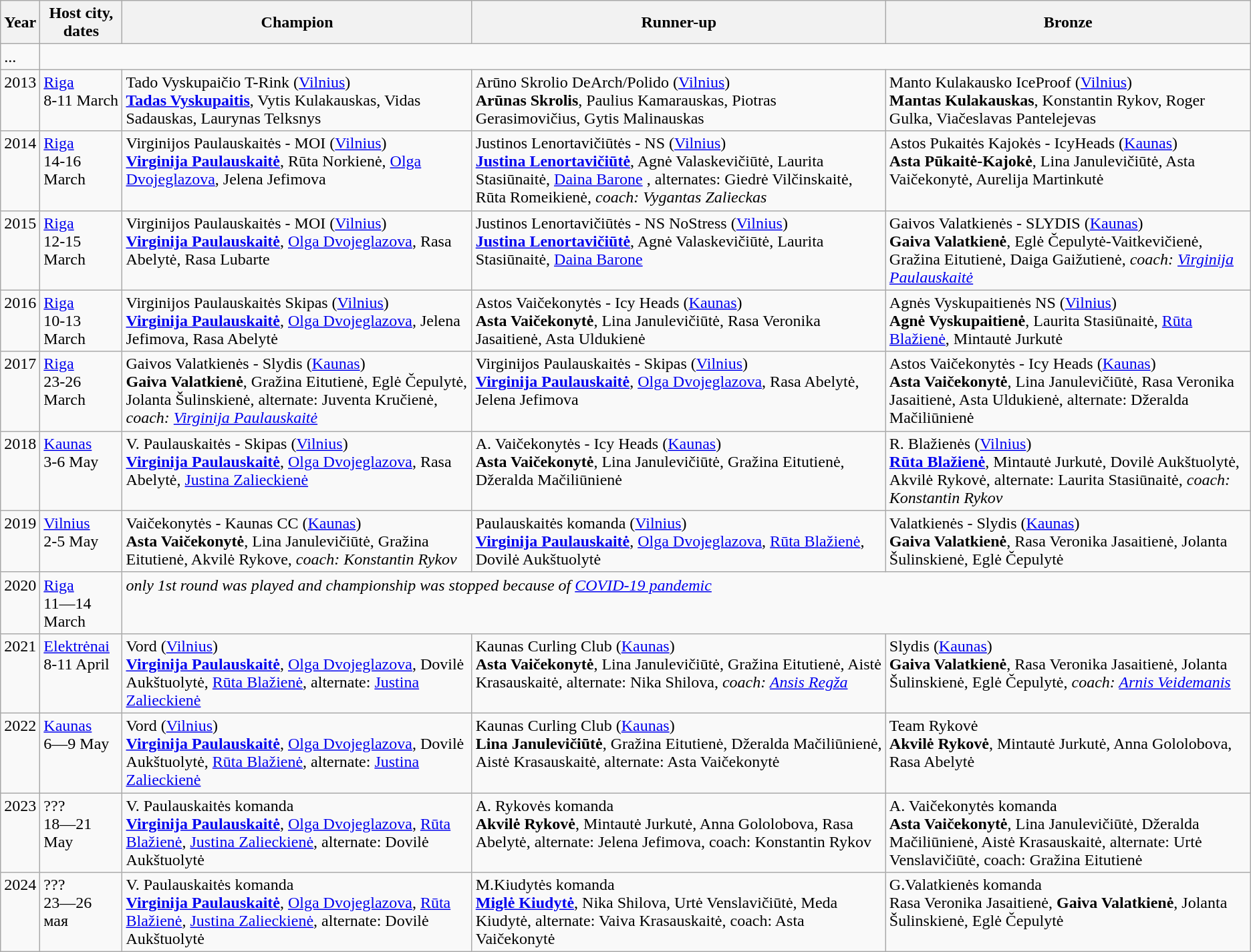<table class="wikitable">
<tr>
<th>Year</th>
<th>Host city,<br>dates</th>
<th>Champion</th>
<th>Runner-up</th>
<th>Bronze</th>
</tr>
<tr valign="top">
<td>...</td>
</tr>
<tr valign="top">
<td>2013</td>
<td><a href='#'>Riga</a><br>8-11 March</td>
<td>Tado Vyskupaičio T-Rink (<a href='#'>Vilnius</a>)<br><strong><a href='#'>Tadas Vyskupaitis</a></strong>, Vytis Kulakauskas, Vidas Sadauskas, Laurynas Telksnys</td>
<td>Arūno Skrolio DeArch/Polido (<a href='#'>Vilnius</a>)<br><strong>Arūnas Skrolis</strong>, Paulius Kamarauskas, Piotras Gerasimovičius, Gytis Malinauskas</td>
<td>Manto Kulakausko IceProof (<a href='#'>Vilnius</a>)<br><strong>Mantas Kulakauskas</strong>, Konstantin Rykov, Roger Gulka, Viačeslavas Pantelejevas</td>
</tr>
<tr valign="top">
<td>2014</td>
<td><a href='#'>Riga</a><br>14-16 March</td>
<td>Virginijos Paulauskaitės - MOI (<a href='#'>Vilnius</a>)<br><strong><a href='#'>Virginija Paulauskaitė</a></strong>, Rūta Norkienė, <a href='#'>Olga Dvojeglazova</a>, Jelena Jefimova</td>
<td>Justinos Lenortavičiūtės - NS (<a href='#'>Vilnius</a>)<br><strong><a href='#'>Justina Lenortavičiūtė</a></strong>, Agnė Valaskevičiūtė, Laurita Stasiūnaitė, <a href='#'>Daina Barone</a> , alternates: Giedrė Vilčinskaitė, Rūta Romeikienė, <em>coach: Vygantas Zalieckas</em></td>
<td>Astos Pukaitės Kajokės - IcyHeads (<a href='#'>Kaunas</a>)<br><strong>Asta Pūkaitė-Kajokė</strong>, Lina Janulevičiūtė, Asta Vaičekonytė, Aurelija Martinkutė</td>
</tr>
<tr valign="top">
<td>2015</td>
<td><a href='#'>Riga</a><br>12-15 March</td>
<td>Virginijos Paulauskaitės - MOI (<a href='#'>Vilnius</a>)<br><strong><a href='#'>Virginija Paulauskaitė</a></strong>, <a href='#'>Olga Dvojeglazova</a>, Rasa Abelytė, Rasa Lubarte</td>
<td>Justinos Lenortavičiūtės - NS NoStress (<a href='#'>Vilnius</a>)<br><strong><a href='#'>Justina Lenortavičiūtė</a></strong>, Agnė Valaskevičiūtė, Laurita Stasiūnaitė, <a href='#'>Daina Barone</a> </td>
<td>Gaivos Valatkienės - SLYDIS (<a href='#'>Kaunas</a>)<br><strong>Gaiva Valatkienė</strong>, Eglė Čepulytė-Vaitkevičienė, Gražina Eitutienė, Daiga Gaižutienė, <em>coach: <a href='#'>Virginija Paulauskaitė</a></em></td>
</tr>
<tr valign="top">
<td>2016</td>
<td><a href='#'>Riga</a><br>10-13 March</td>
<td>Virginijos Paulauskaitės Skipas (<a href='#'>Vilnius</a>)<br><strong><a href='#'>Virginija Paulauskaitė</a></strong>, <a href='#'>Olga Dvojeglazova</a>, Jelena Jefimova, Rasa Abelytė</td>
<td>Astos Vaičekonytės - Icy Heads (<a href='#'>Kaunas</a>)<br><strong>Asta Vaičekonytė</strong>, Lina Janulevičiūtė, Rasa Veronika Jasaitienė, Asta Uldukienė</td>
<td>Agnės Vyskupaitienės NS (<a href='#'>Vilnius</a>)<br><strong>Agnė Vyskupaitienė</strong>, Laurita Stasiūnaitė, <a href='#'>Rūta Blažienė</a>, Mintautė Jurkutė</td>
</tr>
<tr valign="top">
<td>2017</td>
<td><a href='#'>Riga</a><br>23-26 March</td>
<td>Gaivos Valatkienės - Slydis (<a href='#'>Kaunas</a>)<br><strong>Gaiva Valatkienė</strong>, Gražina Eitutienė, Eglė Čepulytė, Jolanta Šulinskienė, alternate: Juventa Kručienė, <em>coach: <a href='#'>Virginija Paulauskaitė</a></em></td>
<td>Virginijos Paulauskaitės - Skipas (<a href='#'>Vilnius</a>)<br><strong><a href='#'>Virginija Paulauskaitė</a></strong>, <a href='#'>Olga Dvojeglazova</a>, Rasa Abelytė, Jelena Jefimova</td>
<td>Astos Vaičekonytės - Icy Heads (<a href='#'>Kaunas</a>)<br><strong>Asta Vaičekonytė</strong>, Lina Janulevičiūtė, Rasa Veronika Jasaitienė, Asta Uldukienė, alternate: Džeralda Mačiliūnienė</td>
</tr>
<tr valign="top">
<td>2018</td>
<td><a href='#'>Kaunas</a><br>3-6 May</td>
<td>V. Paulauskaitės - Skipas (<a href='#'>Vilnius</a>)<br><strong><a href='#'>Virginija Paulauskaitė</a></strong>, <a href='#'>Olga Dvojeglazova</a>, Rasa Abelytė, <a href='#'>Justina Zalieckienė</a></td>
<td>A. Vaičekonytės - Icy Heads (<a href='#'>Kaunas</a>)<br><strong>Asta Vaičekonytė</strong>, Lina Janulevičiūtė, Gražina Eitutienė, Džeralda Mačiliūnienė</td>
<td>R. Blažienės (<a href='#'>Vilnius</a>)<br><strong><a href='#'>Rūta Blažienė</a></strong>, Mintautė Jurkutė, Dovilė Aukštuolytė, Akvilė Rykovė, alternate: Laurita Stasiūnaitė, <em>coach: Konstantin Rykov</em></td>
</tr>
<tr valign="top">
<td>2019</td>
<td><a href='#'>Vilnius</a><br>2-5 May</td>
<td>Vaičekonytės - Kaunas CC (<a href='#'>Kaunas</a>)<br><strong>Asta Vaičekonytė</strong>, Lina Janulevičiūtė, Gražina Eitutienė, Akvilė Rykove, <em>coach: Konstantin Rykov</em></td>
<td>Paulauskaitės komanda (<a href='#'>Vilnius</a>)<br><strong><a href='#'>Virginija Paulauskaitė</a></strong>, <a href='#'>Olga Dvojeglazova</a>, <a href='#'>Rūta Blažienė</a>, Dovilė Aukštuolytė</td>
<td>Valatkienės - Slydis (<a href='#'>Kaunas</a>)<br><strong>Gaiva Valatkienė</strong>, Rasa Veronika Jasaitienė, Jolanta Šulinskienė, Eglė Čepulytė</td>
</tr>
<tr valign="top">
<td>2020</td>
<td><a href='#'>Riga</a><br>11—14 March</td>
<td colspan=3><em>only 1st round was played and championship was stopped because of <a href='#'>COVID-19 pandemic</a></em></td>
</tr>
<tr valign="top">
<td>2021</td>
<td><a href='#'>Elektrėnai</a><br>8-11 April</td>
<td>Vord (<a href='#'>Vilnius</a>)<br><strong><a href='#'>Virginija Paulauskaitė</a></strong>, <a href='#'>Olga Dvojeglazova</a>, Dovilė Aukštuolytė, <a href='#'>Rūta Blažienė</a>, alternate: <a href='#'>Justina Zalieckienė</a></td>
<td>Kaunas Curling Club (<a href='#'>Kaunas</a>)<br><strong>Asta Vaičekonytė</strong>, Lina Janulevičiūtė, Gražina Eitutienė, Aistė Krasauskaitė, alternate: Nika Shilova, <em>coach: <a href='#'>Ansis Regža</a></em></td>
<td>Slydis (<a href='#'>Kaunas</a>)<br><strong>Gaiva Valatkienė</strong>, Rasa Veronika Jasaitienė, Jolanta Šulinskienė, Eglė Čepulytė, <em>coach: <a href='#'>Arnis Veidemanis</a></em></td>
</tr>
<tr valign="top">
<td>2022</td>
<td><a href='#'>Kaunas</a><br>6—9 May</td>
<td>Vord (<a href='#'>Vilnius</a>)<br><strong><a href='#'>Virginija Paulauskaitė</a></strong>, <a href='#'>Olga Dvojeglazova</a>, Dovilė Aukštuolytė, <a href='#'>Rūta Blažienė</a>, alternate: <a href='#'>Justina Zalieckienė</a></td>
<td>Kaunas Curling Club (<a href='#'>Kaunas</a>)<br><strong>Lina Janulevičiūtė</strong>, Gražina Eitutienė, Džeralda Mačiliūnienė, Aistė Krasauskaitė, alternate: Asta Vaičekonytė</td>
<td>Team Rykovė<br><strong>Akvilė Rykovė</strong>, Mintautė Jurkutė, Anna Gololobova, Rasa Abelytė</td>
</tr>
<tr valign="top">
<td>2023</td>
<td>???<br>18—21 May</td>
<td>V. Paulauskaitės komanda<br><strong><a href='#'>Virginija Paulauskaitė</a></strong>, <a href='#'>Olga Dvojeglazova</a>, <a href='#'>Rūta Blažienė</a>, <a href='#'>Justina Zalieckienė</a>, alternate: Dovilė Aukštuolytė</td>
<td>A. Rykovės komanda<br><strong>Akvilė Rykovė</strong>, Mintautė Jurkutė, Anna Gololobova, Rasa Abelytė, alternate: Jelena Jefimova, coach: Konstantin Rykov</td>
<td>A. Vaičekonytės komanda<br><strong>Asta Vaičekonytė</strong>, Lina Janulevičiūtė, Džeralda Mačiliūnienė, Aistė Krasauskaitė, alternate: Urtė Venslavičiūtė, coach: Gražina Eitutienė</td>
</tr>
<tr valign="top">
<td>2024</td>
<td>???<br>23—26 мая</td>
<td>V. Paulauskaitės komanda<br><strong><a href='#'>Virginija Paulauskaitė</a></strong>, <a href='#'>Olga Dvojeglazova</a>, <a href='#'>Rūta Blažienė</a>, <a href='#'>Justina Zalieckienė</a>, alternate: Dovilė Aukštuolytė</td>
<td>M.Kiudytės komanda<br><strong><a href='#'>Miglė Kiudytė</a></strong>, Nika Shilova, Urtė Venslavičiūtė, Meda Kiudytė, alternate: Vaiva Krasauskaitė, coach: Asta Vaičekonytė</td>
<td>G.Valatkienės komanda<br>Rasa Veronika Jasaitienė, <strong>Gaiva Valatkienė</strong>, Jolanta Šulinskienė, Eglė Čepulytė<br></td>
</tr>
</table>
